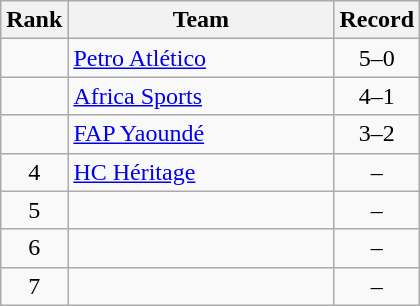<table class=wikitable style="text-align:center;">
<tr>
<th>Rank</th>
<th width=170>Team</th>
<th>Record</th>
</tr>
<tr>
<td></td>
<td align=left> <a href='#'>Petro Atlético</a></td>
<td>5–0</td>
</tr>
<tr>
<td></td>
<td align=left> <a href='#'>Africa Sports</a></td>
<td>4–1</td>
</tr>
<tr>
<td></td>
<td align=left> <a href='#'>FAP Yaoundé</a></td>
<td>3–2</td>
</tr>
<tr>
<td>4</td>
<td align=left> <a href='#'>HC Héritage</a></td>
<td>–</td>
</tr>
<tr>
<td>5</td>
<td align=left></td>
<td>–</td>
</tr>
<tr>
<td>6</td>
<td align=left></td>
<td>–</td>
</tr>
<tr>
<td>7</td>
<td align=left></td>
<td>–</td>
</tr>
</table>
